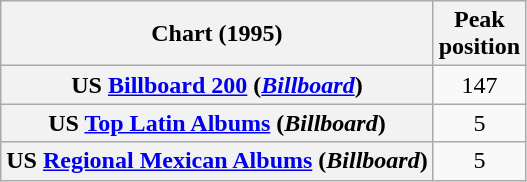<table class="wikitable sortable plainrowheaders" style="text-align:center;">
<tr>
<th scope="col">Chart (1995)</th>
<th scope="col">Peak<br>position</th>
</tr>
<tr>
<th scope="row">US <a href='#'>Billboard 200</a> (<em><a href='#'>Billboard</a></em>)</th>
<td>147</td>
</tr>
<tr>
<th scope="row">US <a href='#'>Top Latin Albums</a> (<em>Billboard</em>)</th>
<td>5</td>
</tr>
<tr>
<th scope="row">US <a href='#'>Regional Mexican Albums</a> (<em>Billboard</em>)</th>
<td>5</td>
</tr>
</table>
